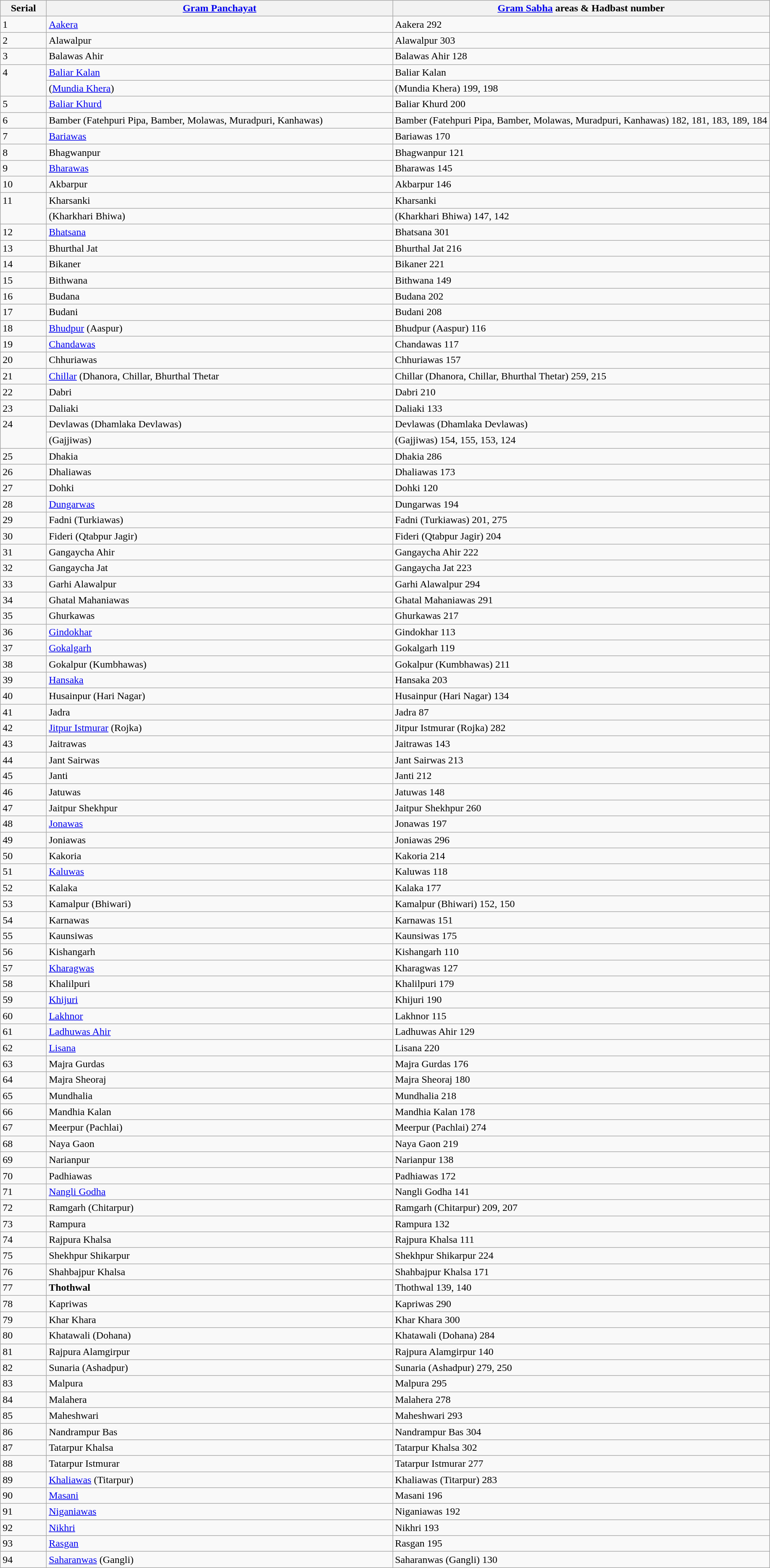<table class="wikitable">
<tr>
<th>Serial</th>
<th><a href='#'>Gram Panchayat</a></th>
<th><a href='#'>Gram Sabha</a> areas & Hadbast number</th>
</tr>
<tr>
<td style="width: 6%;">1</td>
<td style="width: 45%;"><a href='#'>Aakera</a></td>
<td style="width: 49%;">Aakera 292</td>
</tr>
<tr>
<td>2</td>
<td>Alawalpur</td>
<td>Alawalpur 303</td>
</tr>
<tr>
<td>3</td>
<td>Balawas Ahir</td>
<td>Balawas Ahir 128</td>
</tr>
<tr style="vertical-align: top;">
<td rowspan="2">4</td>
<td><a href='#'>Baliar Kalan</a></td>
<td>Baliar Kalan</td>
</tr>
<tr>
<td>(<a href='#'>Mundia Khera</a>)</td>
<td>(Mundia Khera) 199, 198</td>
</tr>
<tr>
<td>5</td>
<td><a href='#'>Baliar Khurd</a></td>
<td>Baliar Khurd 200</td>
</tr>
<tr>
<td>6</td>
<td>Bamber (Fatehpuri Pipa, Bamber, Molawas, Muradpuri, Kanhawas)</td>
<td>Bamber (Fatehpuri Pipa, Bamber, Molawas, Muradpuri, Kanhawas) 182, 181, 183, 189, 184</td>
</tr>
<tr>
<td>7</td>
<td><a href='#'>Bariawas</a></td>
<td>Bariawas 170</td>
</tr>
<tr>
<td>8</td>
<td>Bhagwanpur</td>
<td>Bhagwanpur 121</td>
</tr>
<tr>
<td>9</td>
<td><a href='#'>Bharawas</a></td>
<td>Bharawas 145</td>
</tr>
<tr>
<td>10</td>
<td>Akbarpur</td>
<td>Akbarpur 146</td>
</tr>
<tr - style="vertical-align: top;">
<td rowspan="2">11</td>
<td>Kharsanki</td>
<td>Kharsanki</td>
</tr>
<tr>
<td>(Kharkhari Bhiwa)</td>
<td>(Kharkhari Bhiwa) 147, 142</td>
</tr>
<tr>
<td>12</td>
<td><a href='#'>Bhatsana</a></td>
<td>Bhatsana 301</td>
</tr>
<tr>
<td>13</td>
<td>Bhurthal Jat</td>
<td>Bhurthal Jat 216</td>
</tr>
<tr>
<td>14</td>
<td>Bikaner</td>
<td>Bikaner  221</td>
</tr>
<tr>
<td>15</td>
<td>Bithwana</td>
<td>Bithwana  149</td>
</tr>
<tr>
<td>16</td>
<td>Budana</td>
<td>Budana 202</td>
</tr>
<tr>
<td>17</td>
<td>Budani</td>
<td>Budani 208</td>
</tr>
<tr>
<td>18</td>
<td><a href='#'>Bhudpur</a> (Aaspur)</td>
<td>Bhudpur (Aaspur) 116</td>
</tr>
<tr>
<td>19</td>
<td><a href='#'>Chandawas</a></td>
<td>Chandawas 117</td>
</tr>
<tr>
<td>20</td>
<td>Chhuriawas</td>
<td>Chhuriawas 157</td>
</tr>
<tr>
<td>21</td>
<td><a href='#'>Chillar</a> (Dhanora, Chillar, Bhurthal Thetar</td>
<td>Chillar (Dhanora, Chillar, Bhurthal Thetar) 259, 215</td>
</tr>
<tr>
<td>22</td>
<td>Dabri</td>
<td>Dabri 210</td>
</tr>
<tr>
<td>23</td>
<td>Daliaki</td>
<td>Daliaki 133</td>
</tr>
<tr - style="vertical-align: top;">
<td rowspan="2">24</td>
<td>Devlawas (Dhamlaka Devlawas)</td>
<td>Devlawas (Dhamlaka Devlawas)</td>
</tr>
<tr>
<td>(Gajjiwas)</td>
<td>(Gajjiwas) 154, 155, 153, 124</td>
</tr>
<tr>
<td>25</td>
<td>Dhakia</td>
<td>Dhakia 286</td>
</tr>
<tr>
<td>26</td>
<td>Dhaliawas</td>
<td>Dhaliawas 173</td>
</tr>
<tr>
<td>27</td>
<td>Dohki</td>
<td>Dohki 120</td>
</tr>
<tr>
<td>28</td>
<td><a href='#'>Dungarwas</a></td>
<td>Dungarwas 194</td>
</tr>
<tr>
<td>29</td>
<td>Fadni (Turkiawas)</td>
<td>Fadni (Turkiawas) 201, 275</td>
</tr>
<tr>
<td>30</td>
<td>Fideri (Qtabpur Jagir)</td>
<td>Fideri (Qtabpur Jagir) 204</td>
</tr>
<tr>
<td>31</td>
<td>Gangaycha Ahir</td>
<td>Gangaycha Ahir 222</td>
</tr>
<tr>
<td>32</td>
<td>Gangaycha Jat</td>
<td>Gangaycha Jat 223</td>
</tr>
<tr>
<td>33</td>
<td>Garhi Alawalpur</td>
<td>Garhi Alawalpur 294</td>
</tr>
<tr>
<td>34</td>
<td>Ghatal Mahaniawas</td>
<td>Ghatal Mahaniawas 291</td>
</tr>
<tr>
<td>35</td>
<td>Ghurkawas</td>
<td>Ghurkawas 217</td>
</tr>
<tr>
<td>36</td>
<td><a href='#'>Gindokhar</a></td>
<td>Gindokhar 113</td>
</tr>
<tr>
<td>37</td>
<td><a href='#'>Gokalgarh</a></td>
<td>Gokalgarh 119</td>
</tr>
<tr>
<td>38</td>
<td>Gokalpur (Kumbhawas)</td>
<td>Gokalpur (Kumbhawas) 211</td>
</tr>
<tr>
<td>39</td>
<td><a href='#'>Hansaka</a></td>
<td>Hansaka 203</td>
</tr>
<tr>
<td>40</td>
<td>Husainpur (Hari Nagar)</td>
<td>Husainpur (Hari Nagar) 134</td>
</tr>
<tr>
<td>41</td>
<td>Jadra</td>
<td>Jadra  87</td>
</tr>
<tr>
<td>42</td>
<td><a href='#'>Jitpur Istmurar</a> (Rojka)</td>
<td>Jitpur Istmurar (Rojka) 282</td>
</tr>
<tr>
<td>43</td>
<td>Jaitrawas</td>
<td>Jaitrawas 143</td>
</tr>
<tr>
<td>44</td>
<td>Jant Sairwas</td>
<td>Jant Sairwas 213</td>
</tr>
<tr>
<td>45</td>
<td>Janti</td>
<td>Janti 212</td>
</tr>
<tr>
<td>46</td>
<td>Jatuwas</td>
<td>Jatuwas  148</td>
</tr>
<tr>
<td>47</td>
<td>Jaitpur Shekhpur</td>
<td>Jaitpur Shekhpur 260</td>
</tr>
<tr>
<td>48</td>
<td><a href='#'>Jonawas</a></td>
<td>Jonawas 197</td>
</tr>
<tr>
<td>49</td>
<td>Joniawas</td>
<td>Joniawas 296</td>
</tr>
<tr>
<td>50</td>
<td>Kakoria</td>
<td>Kakoria 214</td>
</tr>
<tr>
<td>51</td>
<td><a href='#'>Kaluwas</a></td>
<td>Kaluwas 118</td>
</tr>
<tr>
<td>52</td>
<td>Kalaka</td>
<td>Kalaka 177</td>
</tr>
<tr>
<td>53</td>
<td>Kamalpur (Bhiwari)</td>
<td>Kamalpur (Bhiwari) 152, 150</td>
</tr>
<tr>
<td>54</td>
<td>Karnawas</td>
<td>Karnawas 151</td>
</tr>
<tr>
<td>55</td>
<td>Kaunsiwas</td>
<td>Kaunsiwas 175</td>
</tr>
<tr>
<td>56</td>
<td>Kishangarh</td>
<td>Kishangarh 110</td>
</tr>
<tr>
<td>57</td>
<td><a href='#'>Kharagwas</a></td>
<td>Kharagwas 127</td>
</tr>
<tr>
<td>58</td>
<td>Khalilpuri</td>
<td>Khalilpuri 179</td>
</tr>
<tr>
<td>59</td>
<td><a href='#'>Khijuri</a></td>
<td>Khijuri 190</td>
</tr>
<tr>
<td>60</td>
<td><a href='#'>Lakhnor</a></td>
<td>Lakhnor 115</td>
</tr>
<tr>
<td>61</td>
<td><a href='#'>Ladhuwas Ahir</a></td>
<td>Ladhuwas Ahir 129</td>
</tr>
<tr>
<td>62</td>
<td><a href='#'>Lisana</a></td>
<td>Lisana 220</td>
</tr>
<tr>
<td>63</td>
<td>Majra Gurdas</td>
<td>Majra Gurdas 176</td>
</tr>
<tr>
<td>64</td>
<td>Majra Sheoraj</td>
<td>Majra Sheoraj 180</td>
</tr>
<tr>
<td>65</td>
<td>Mundhalia</td>
<td>Mundhalia 218</td>
</tr>
<tr>
<td>66</td>
<td>Mandhia Kalan</td>
<td>Mandhia Kalan 178</td>
</tr>
<tr>
<td>67</td>
<td>Meerpur (Pachlai)</td>
<td>Meerpur (Pachlai) 274</td>
</tr>
<tr>
<td>68</td>
<td>Naya Gaon</td>
<td>Naya Gaon 219</td>
</tr>
<tr>
<td>69</td>
<td>Narianpur</td>
<td>Narianpur 138</td>
</tr>
<tr>
<td>70</td>
<td>Padhiawas</td>
<td>Padhiawas 172</td>
</tr>
<tr>
<td>71</td>
<td><a href='#'>Nangli Godha</a></td>
<td>Nangli Godha 141</td>
</tr>
<tr>
<td>72</td>
<td>Ramgarh (Chitarpur)</td>
<td>Ramgarh (Chitarpur) 209, 207</td>
</tr>
<tr>
<td>73</td>
<td>Rampura</td>
<td>Rampura 132</td>
</tr>
<tr>
<td>74</td>
<td>Rajpura Khalsa</td>
<td>Rajpura Khalsa 111</td>
</tr>
<tr>
<td>75</td>
<td>Shekhpur Shikarpur</td>
<td>Shekhpur Shikarpur 224</td>
</tr>
<tr>
<td>76</td>
<td>Shahbajpur Khalsa</td>
<td>Shahbajpur Khalsa 171</td>
</tr>
<tr>
<td>77</td>
<td><strong>Thothwal</strong></td>
<td>Thothwal 139, 140</td>
</tr>
<tr>
<td>78</td>
<td>Kapriwas</td>
<td>Kapriwas 290</td>
</tr>
<tr>
<td>79</td>
<td>Khar Khara</td>
<td>Khar Khara  300</td>
</tr>
<tr>
<td>80</td>
<td>Khatawali (Dohana)</td>
<td>Khatawali (Dohana) 284</td>
</tr>
<tr>
<td>81</td>
<td>Rajpura Alamgirpur</td>
<td>Rajpura Alamgirpur 140</td>
</tr>
<tr>
<td>82</td>
<td>Sunaria (Ashadpur)</td>
<td>Sunaria (Ashadpur) 279, 250</td>
</tr>
<tr>
<td>83</td>
<td>Malpura</td>
<td>Malpura 295</td>
</tr>
<tr>
<td>84</td>
<td>Malahera</td>
<td>Malahera 278</td>
</tr>
<tr>
<td>85</td>
<td>Maheshwari</td>
<td>Maheshwari 293</td>
</tr>
<tr>
<td>86</td>
<td>Nandrampur Bas</td>
<td>Nandrampur Bas 304</td>
</tr>
<tr>
<td>87</td>
<td>Tatarpur Khalsa</td>
<td>Tatarpur Khalsa 302</td>
</tr>
<tr>
<td>88</td>
<td>Tatarpur Istmurar</td>
<td>Tatarpur Istmurar 277</td>
</tr>
<tr>
<td>89</td>
<td><a href='#'>Khaliawas</a> (Titarpur)</td>
<td>Khaliawas (Titarpur) 283</td>
</tr>
<tr>
<td>90</td>
<td><a href='#'>Masani</a></td>
<td>Masani 196</td>
</tr>
<tr>
<td>91</td>
<td><a href='#'>Niganiawas</a></td>
<td>Niganiawas 192</td>
</tr>
<tr>
<td>92</td>
<td><a href='#'>Nikhri</a></td>
<td>Nikhri 193</td>
</tr>
<tr>
<td>93</td>
<td><a href='#'>Rasgan</a></td>
<td>Rasgan 195</td>
</tr>
<tr>
<td>94</td>
<td><a href='#'>Saharanwas</a> (Gangli)</td>
<td>Saharanwas (Gangli) 130</td>
</tr>
</table>
